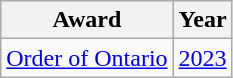<table class="wikitable">
<tr>
<th>Award</th>
<th>Year</th>
</tr>
<tr>
<td><a href='#'>Order of Ontario</a></td>
<td><a href='#'>2023</a></td>
</tr>
</table>
